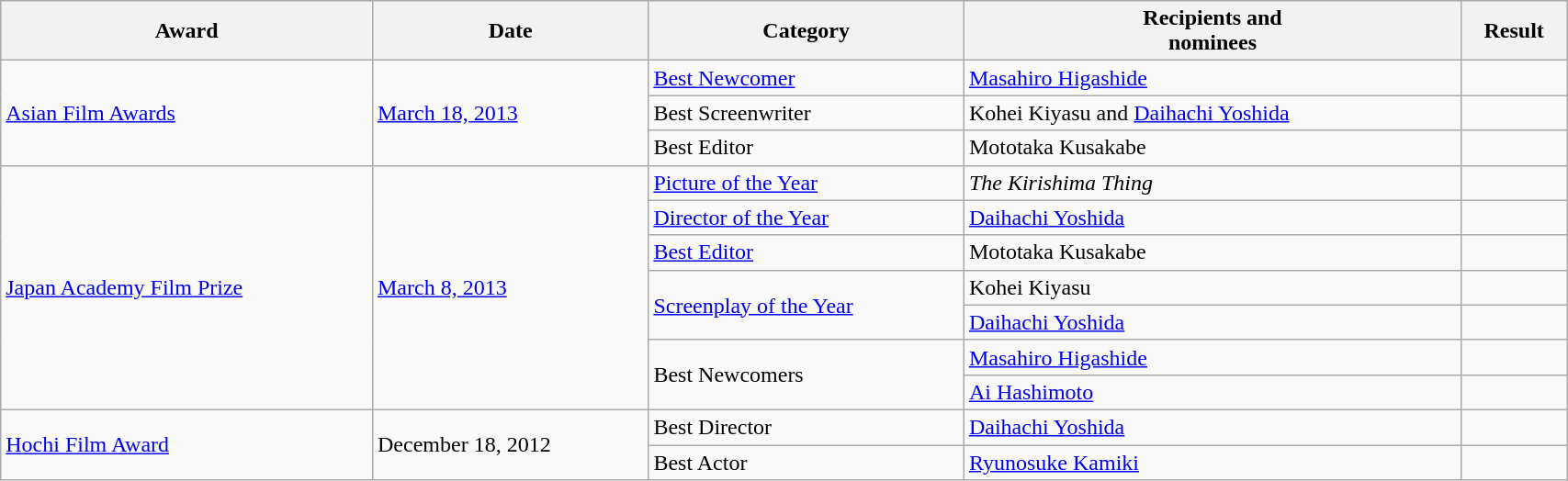<table class="wikitable sortable" width="90%">
<tr style="background:#ccc; text-align:center;">
<th>Award</th>
<th>Date</th>
<th>Category</th>
<th>Recipients and <br>nominees</th>
<th>Result</th>
</tr>
<tr>
<td rowspan="3"><a href='#'>Asian Film Awards</a></td>
<td rowspan="3"><a href='#'>March 18, 2013</a></td>
<td><a href='#'>Best Newcomer</a></td>
<td><a href='#'>Masahiro Higashide</a></td>
<td></td>
</tr>
<tr>
<td>Best Screenwriter</td>
<td>Kohei Kiyasu and <a href='#'>Daihachi Yoshida</a></td>
<td></td>
</tr>
<tr>
<td>Best Editor</td>
<td>Mototaka Kusakabe</td>
<td></td>
</tr>
<tr>
<td rowspan="7"><a href='#'>Japan Academy Film Prize</a></td>
<td rowspan="7"><a href='#'>March 8, 2013</a></td>
<td><a href='#'>Picture of the Year</a></td>
<td><em>The Kirishima Thing</em></td>
<td></td>
</tr>
<tr>
<td><a href='#'>Director of the Year</a></td>
<td><a href='#'>Daihachi Yoshida</a></td>
<td></td>
</tr>
<tr>
<td><a href='#'>Best Editor</a></td>
<td>Mototaka Kusakabe</td>
<td></td>
</tr>
<tr>
<td rowspan="2"><a href='#'>Screenplay of the Year</a></td>
<td>Kohei Kiyasu</td>
<td></td>
</tr>
<tr>
<td><a href='#'>Daihachi Yoshida</a></td>
<td></td>
</tr>
<tr>
<td rowspan="2">Best Newcomers</td>
<td><a href='#'>Masahiro Higashide</a></td>
<td></td>
</tr>
<tr>
<td><a href='#'>Ai Hashimoto</a></td>
<td></td>
</tr>
<tr>
<td rowspan="2"><a href='#'>Hochi Film Award</a></td>
<td rowspan="2">December 18, 2012</td>
<td>Best Director</td>
<td><a href='#'>Daihachi Yoshida</a></td>
<td></td>
</tr>
<tr>
<td>Best Actor</td>
<td><a href='#'>Ryunosuke Kamiki</a></td>
<td></td>
</tr>
</table>
